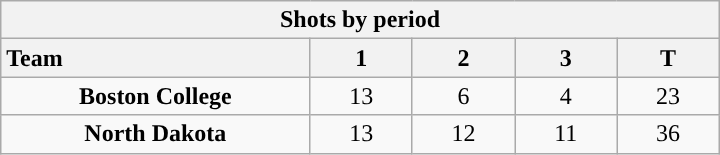<table class="wikitable" style="width:30em; text-align:right;">
<tr>
<th colspan=6>Shots by period</th>
</tr>
<tr>
<th style="width:10em; text-align:left;">Team</th>
<th style="width:3em;">1</th>
<th style="width:3em;">2</th>
<th style="width:3em;">3</th>
<th style="width:3em;">T</th>
</tr>
<tr>
<td align=center><strong>Boston College</strong></td>
<td align=center>13</td>
<td align=center>6</td>
<td align=center>4</td>
<td align=center>23</td>
</tr>
<tr>
<td align=center><strong>North Dakota</strong></td>
<td align=center>13</td>
<td align=center>12</td>
<td align=center>11</td>
<td align=center>36</td>
</tr>
</table>
